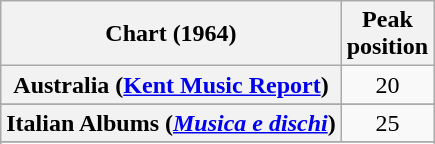<table class="wikitable sortable plainrowheaders" style="text-align:center;">
<tr>
<th scope="col">Chart (1964)</th>
<th scope="col">Peak<br>position</th>
</tr>
<tr>
<th scope="row">Australia (<a href='#'>Kent Music Report</a>)</th>
<td>20</td>
</tr>
<tr>
</tr>
<tr>
<th scope="row">Italian Albums (<em><a href='#'>Musica e dischi</a></em>)</th>
<td>25</td>
</tr>
<tr>
</tr>
<tr>
</tr>
<tr>
</tr>
</table>
